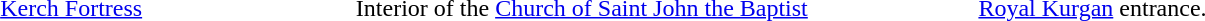<table class="graytable">
<tr>
<td width="29%"></td>
<td width="5%"></td>
<td width="32%"></td>
<td width="5%"></td>
<td></td>
</tr>
<tr>
<td align="center"><a href='#'>Kerch Fortress</a></td>
<td></td>
<td align="center">Interior of the <a href='#'>Church of Saint John the Baptist</a></td>
<td></td>
<td align="center"><a href='#'>Royal Kurgan</a> entrance.</td>
</tr>
</table>
